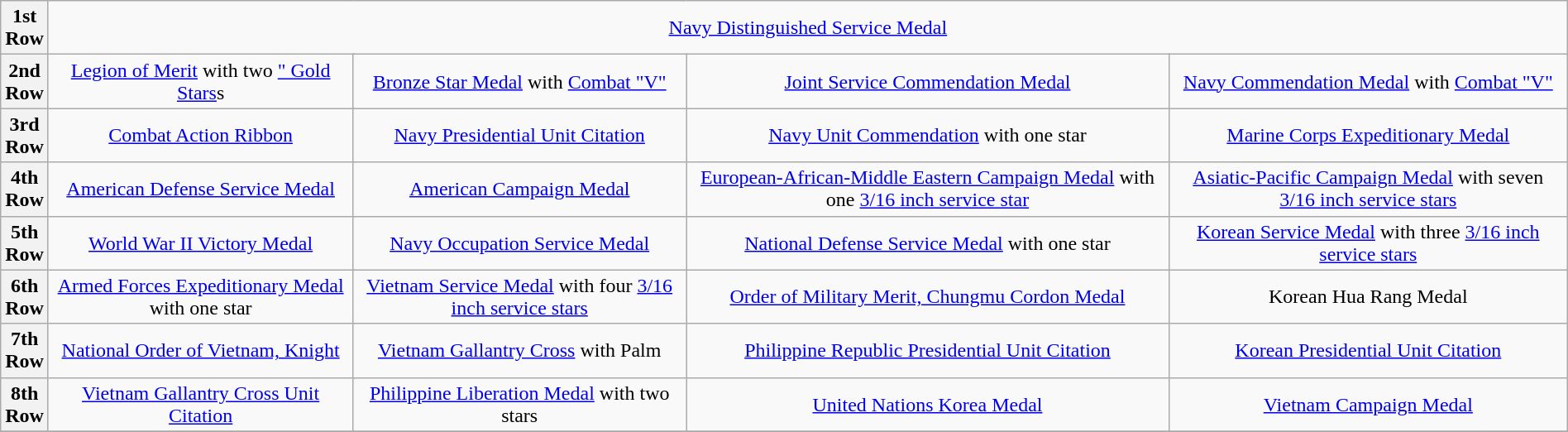<table class="wikitable" style="margin:1em auto; text-align:center;">
<tr>
<th>1st<br>Row</th>
<td colspan="14"><a href='#'>Navy Distinguished Service Medal</a></td>
</tr>
<tr>
<th>2nd<br>Row</th>
<td colspan="4"><a href='#'>Legion of Merit</a> with two <a href='#'>" Gold Stars</a>s</td>
<td colspan="4"><a href='#'>Bronze Star Medal</a> with <a href='#'>Combat "V"</a></td>
<td colspan="4"><a href='#'>Joint Service Commendation Medal</a></td>
<td colspan="4"><a href='#'>Navy Commendation Medal</a> with <a href='#'>Combat "V"</a></td>
</tr>
<tr>
<th>3rd<br>Row</th>
<td colspan="4"><a href='#'>Combat Action Ribbon</a></td>
<td colspan="4"><a href='#'>Navy Presidential Unit Citation</a></td>
<td colspan="4"><a href='#'>Navy Unit Commendation</a> with one star</td>
<td colspan="4"><a href='#'>Marine Corps Expeditionary Medal</a></td>
</tr>
<tr>
<th>4th<br>Row</th>
<td colspan="4"><a href='#'>American Defense Service Medal</a></td>
<td colspan="4"><a href='#'>American Campaign Medal</a></td>
<td colspan="4"><a href='#'>European-African-Middle Eastern Campaign Medal</a> with one <a href='#'>3/16 inch service star</a></td>
<td colspan="4"><a href='#'>Asiatic-Pacific Campaign Medal</a> with seven <a href='#'>3/16 inch service stars</a></td>
</tr>
<tr>
<th>5th<br>Row</th>
<td colspan="4"><a href='#'>World War II Victory Medal</a></td>
<td colspan="4"><a href='#'>Navy Occupation Service Medal</a></td>
<td colspan="4"><a href='#'>National Defense Service Medal</a> with one star</td>
<td colspan="4"><a href='#'>Korean Service Medal</a> with three <a href='#'>3/16 inch service stars</a></td>
</tr>
<tr>
<th>6th<br>Row</th>
<td colspan="4"><a href='#'>Armed Forces Expeditionary Medal</a> with one star</td>
<td colspan="4"><a href='#'>Vietnam Service Medal</a> with four <a href='#'>3/16 inch service stars</a></td>
<td colspan="4"><a href='#'>Order of Military Merit, Chungmu Cordon Medal</a></td>
<td colspan="4">Korean Hua Rang Medal</td>
</tr>
<tr>
<th>7th<br>Row</th>
<td colspan="4"><a href='#'>National Order of Vietnam, Knight</a></td>
<td colspan="4"><a href='#'>Vietnam Gallantry Cross</a> with Palm</td>
<td colspan="4"><a href='#'>Philippine Republic Presidential Unit Citation</a></td>
<td colspan="4"><a href='#'>Korean Presidential Unit Citation</a></td>
</tr>
<tr>
<th>8th<br>Row</th>
<td colspan="4"><a href='#'>Vietnam Gallantry Cross Unit Citation</a></td>
<td colspan="4"><a href='#'>Philippine Liberation Medal</a> with two stars</td>
<td colspan="4"><a href='#'>United Nations Korea Medal</a></td>
<td colspan="4"><a href='#'>Vietnam Campaign Medal</a></td>
</tr>
<tr>
</tr>
</table>
